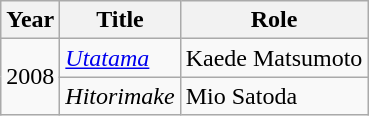<table class="wikitable">
<tr>
<th>Year</th>
<th>Title</th>
<th>Role</th>
</tr>
<tr>
<td rowspan="2">2008</td>
<td><em><a href='#'>Utatama</a></em></td>
<td>Kaede Matsumoto</td>
</tr>
<tr>
<td><em>Hitorimake</em></td>
<td>Mio Satoda</td>
</tr>
</table>
